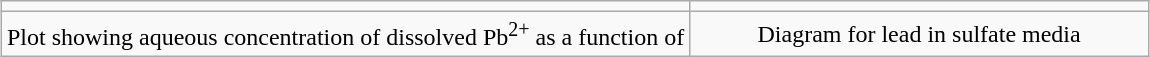<table class="wikitable" style="margin:1em auto; text-align:center">
<tr>
<td style="width:60%;"></td>
<td style="width:40%;"></td>
</tr>
<tr>
<td>Plot showing aqueous concentration of dissolved Pb<sup>2+</sup> as a function of </td>
<td>Diagram for lead in sulfate media</td>
</tr>
</table>
